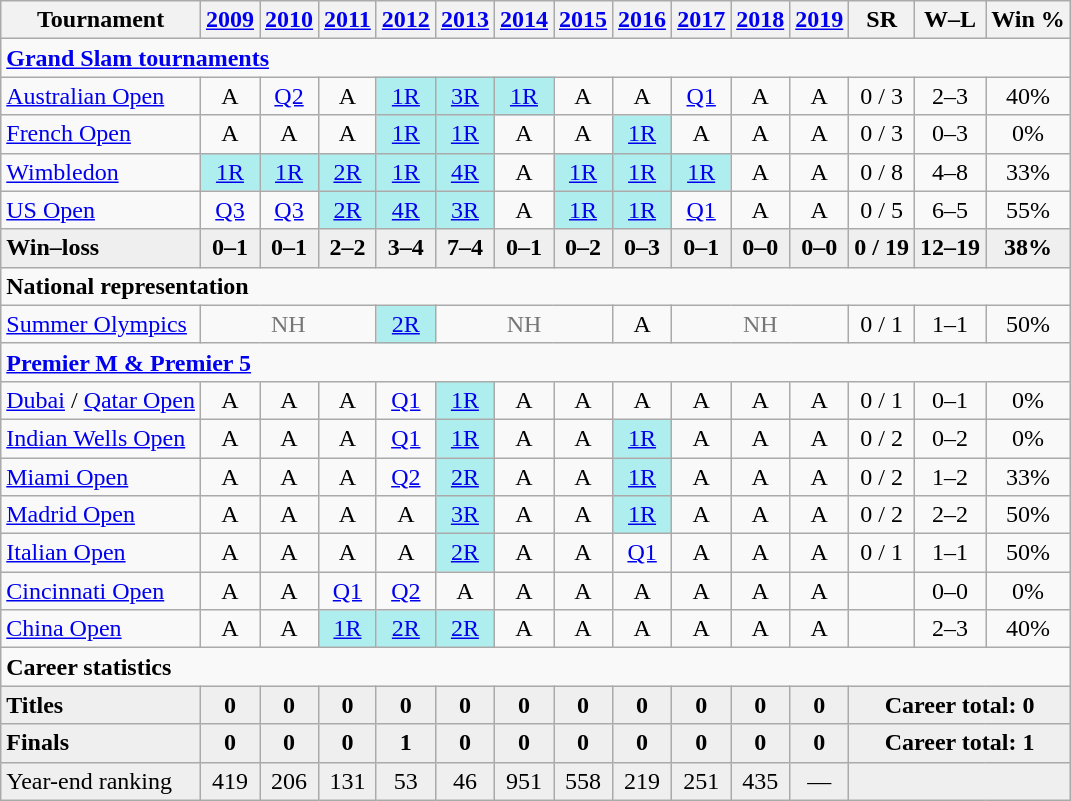<table class="wikitable" style="text-align:center">
<tr>
<th>Tournament</th>
<th><a href='#'>2009</a></th>
<th><a href='#'>2010</a></th>
<th><a href='#'>2011</a></th>
<th><a href='#'>2012</a></th>
<th><a href='#'>2013</a></th>
<th><a href='#'>2014</a></th>
<th><a href='#'>2015</a></th>
<th><a href='#'>2016</a></th>
<th><a href='#'>2017</a></th>
<th><a href='#'>2018</a></th>
<th><a href='#'>2019</a></th>
<th>SR</th>
<th>W–L</th>
<th>Win %</th>
</tr>
<tr>
<td colspan="15" style="text-align:left"><a href='#'><strong>Grand Slam tournaments</strong></a></td>
</tr>
<tr>
<td align="left"><a href='#'>Australian Open</a></td>
<td>A</td>
<td><a href='#'>Q2</a></td>
<td>A</td>
<td bgcolor="afeeee"><a href='#'>1R</a></td>
<td bgcolor="afeeee"><a href='#'>3R</a></td>
<td bgcolor="afeeee"><a href='#'>1R</a></td>
<td>A</td>
<td>A</td>
<td><a href='#'>Q1</a></td>
<td>A</td>
<td>A</td>
<td>0 / 3</td>
<td>2–3</td>
<td>40%</td>
</tr>
<tr>
<td align="left"><a href='#'>French Open</a></td>
<td>A</td>
<td>A</td>
<td>A</td>
<td bgcolor="afeeee"><a href='#'>1R</a></td>
<td bgcolor="afeeee"><a href='#'>1R</a></td>
<td>A</td>
<td>A</td>
<td bgcolor="afeeee"><a href='#'>1R</a></td>
<td>A</td>
<td>A</td>
<td>A</td>
<td>0 / 3</td>
<td>0–3</td>
<td>0%</td>
</tr>
<tr>
<td align="left"><a href='#'>Wimbledon</a></td>
<td bgcolor="afeeee"><a href='#'>1R</a></td>
<td bgcolor="afeeee"><a href='#'>1R</a></td>
<td bgcolor="afeeee"><a href='#'>2R</a></td>
<td bgcolor="afeeee"><a href='#'>1R</a></td>
<td bgcolor="afeeee"><a href='#'>4R</a></td>
<td>A</td>
<td bgcolor="afeeee"><a href='#'>1R</a></td>
<td bgcolor="afeeee"><a href='#'>1R</a></td>
<td bgcolor="afeeee"><a href='#'>1R</a></td>
<td>A</td>
<td>A</td>
<td>0 / 8</td>
<td>4–8</td>
<td>33%</td>
</tr>
<tr>
<td align="left"><a href='#'>US Open</a></td>
<td><a href='#'>Q3</a></td>
<td><a href='#'>Q3</a></td>
<td bgcolor="afeeee"><a href='#'>2R</a></td>
<td bgcolor="afeeee"><a href='#'>4R</a></td>
<td bgcolor="afeeee"><a href='#'>3R</a></td>
<td>A</td>
<td bgcolor="afeeee"><a href='#'>1R</a></td>
<td bgcolor="afeeee"><a href='#'>1R</a></td>
<td><a href='#'>Q1</a></td>
<td>A</td>
<td>A</td>
<td>0 / 5</td>
<td>6–5</td>
<td>55%</td>
</tr>
<tr style="background:#efefef;font-weight:bold">
<td style="text-align:left">Win–loss</td>
<td>0–1</td>
<td>0–1</td>
<td>2–2</td>
<td>3–4</td>
<td>7–4</td>
<td>0–1</td>
<td>0–2</td>
<td>0–3</td>
<td>0–1</td>
<td>0–0</td>
<td>0–0</td>
<td>0 / 19</td>
<td>12–19</td>
<td>38%</td>
</tr>
<tr>
<td colspan="15" align="left"><strong>National representation</strong></td>
</tr>
<tr>
<td align="left"><a href='#'>Summer Olympics</a></td>
<td colspan="3" style="color:#767676">NH</td>
<td bgcolor="afeeee"><a href='#'>2R</a></td>
<td colspan="3" style="color:#767676">NH</td>
<td>A</td>
<td colspan="3" style="color:#767676">NH</td>
<td>0 / 1</td>
<td>1–1</td>
<td>50%</td>
</tr>
<tr>
<td colspan="15" style="text-align:left"><strong><a href='#'>Premier M & Premier 5</a></strong></td>
</tr>
<tr>
<td align="left"><a href='#'>Dubai</a> / <a href='#'>Qatar Open</a></td>
<td>A</td>
<td>A</td>
<td>A</td>
<td><a href='#'>Q1</a></td>
<td bgcolor="afeeee"><a href='#'>1R</a></td>
<td>A</td>
<td>A</td>
<td>A</td>
<td>A</td>
<td>A</td>
<td>A</td>
<td>0 / 1</td>
<td>0–1</td>
<td>0%</td>
</tr>
<tr>
<td align="left"><a href='#'>Indian Wells Open</a></td>
<td>A</td>
<td>A</td>
<td>A</td>
<td><a href='#'>Q1</a></td>
<td bgcolor="afeeee"><a href='#'>1R</a></td>
<td>A</td>
<td>A</td>
<td bgcolor="afeeee"><a href='#'>1R</a></td>
<td>A</td>
<td>A</td>
<td>A</td>
<td>0 / 2</td>
<td>0–2</td>
<td>0%</td>
</tr>
<tr>
<td align="left"><a href='#'>Miami Open</a></td>
<td>A</td>
<td>A</td>
<td>A</td>
<td><a href='#'>Q2</a></td>
<td bgcolor="afeeee"><a href='#'>2R</a></td>
<td>A</td>
<td>A</td>
<td bgcolor="afeeee"><a href='#'>1R</a></td>
<td>A</td>
<td>A</td>
<td>A</td>
<td>0 / 2</td>
<td>1–2</td>
<td>33%</td>
</tr>
<tr>
<td align="left"><a href='#'>Madrid Open</a></td>
<td>A</td>
<td>A</td>
<td>A</td>
<td>A</td>
<td bgcolor="afeeee"><a href='#'>3R</a></td>
<td>A</td>
<td>A</td>
<td bgcolor="afeeee"><a href='#'>1R</a></td>
<td>A</td>
<td>A</td>
<td>A</td>
<td>0 / 2</td>
<td>2–2</td>
<td>50%</td>
</tr>
<tr>
<td align="left"><a href='#'>Italian Open</a></td>
<td>A</td>
<td>A</td>
<td>A</td>
<td>A</td>
<td bgcolor="afeeee"><a href='#'>2R</a></td>
<td>A</td>
<td>A</td>
<td><a href='#'>Q1</a></td>
<td>A</td>
<td>A</td>
<td>A</td>
<td>0 / 1</td>
<td>1–1</td>
<td>50%</td>
</tr>
<tr>
<td align="left"><a href='#'>Cincinnati Open</a></td>
<td>A</td>
<td>A</td>
<td><a href='#'>Q1</a></td>
<td><a href='#'>Q2</a></td>
<td>A</td>
<td>A</td>
<td>A</td>
<td>A</td>
<td>A</td>
<td>A</td>
<td>A</td>
<td></td>
<td>0–0</td>
<td>0%</td>
</tr>
<tr>
<td align="left"><a href='#'>China Open</a></td>
<td>A</td>
<td>A</td>
<td bgcolor="afeeee"><a href='#'>1R</a></td>
<td bgcolor="afeeee"><a href='#'>2R</a></td>
<td bgcolor="afeeee"><a href='#'>2R</a></td>
<td>A</td>
<td>A</td>
<td>A</td>
<td>A</td>
<td>A</td>
<td>A</td>
<td></td>
<td>2–3</td>
<td>40%</td>
</tr>
<tr>
<td colspan="15" style="text-align:left"><strong>Career statistics</strong></td>
</tr>
<tr style="background:#efefef;font-weight:bold">
<td align="left">Titles</td>
<td>0</td>
<td>0</td>
<td>0</td>
<td>0</td>
<td>0</td>
<td>0</td>
<td>0</td>
<td>0</td>
<td>0</td>
<td>0</td>
<td>0</td>
<td colspan="3">Career total: 0</td>
</tr>
<tr style="background:#efefef;font-weight:bold">
<td align="left">Finals</td>
<td>0</td>
<td>0</td>
<td>0</td>
<td>1</td>
<td>0</td>
<td>0</td>
<td>0</td>
<td>0</td>
<td>0</td>
<td>0</td>
<td>0</td>
<td colspan="3">Career total: 1</td>
</tr>
<tr bgcolor="efefef">
<td align="left">Year-end ranking</td>
<td>419</td>
<td>206</td>
<td>131</td>
<td>53</td>
<td>46</td>
<td>951</td>
<td>558</td>
<td>219</td>
<td>251</td>
<td>435</td>
<td>—</td>
<td colspan="3"></td>
</tr>
</table>
